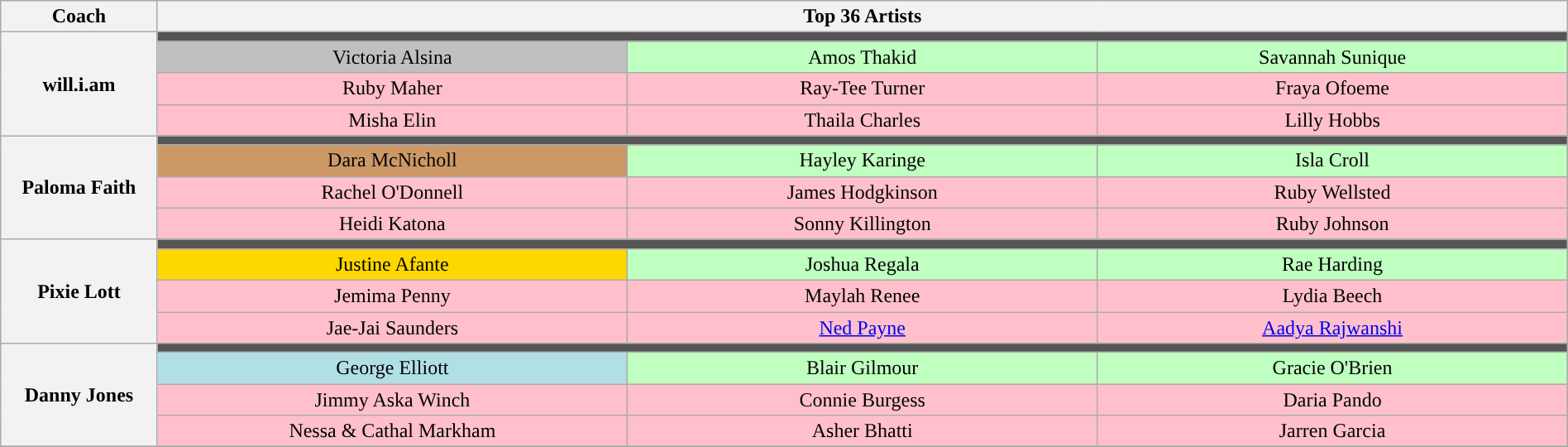<table class="wikitable" style="text-align:center; width:100%;">
<tr>
<th scope="col" style="width:10%;">Coach</th>
<th scope="col" colspan="6" style="width:90%;">Top 36 Artists</th>
</tr>
<tr>
<th scope="row" rowspan="4">will.i.am</th>
<td colspan="6" style="background:#555;"></td>
</tr>
<tr>
<td style="background:#C0C0C0; width:30%">Victoria Alsina</td>
<td style="background:#BFFFC0; width:30%">Amos Thakid</td>
<td style="background:#BFFFC0; width:30%">Savannah Sunique</td>
</tr>
<tr>
<td style="background:pink;">Ruby Maher</td>
<td style="background:pink;">Ray-Tee Turner</td>
<td style="background:pink;">Fraya Ofoeme</td>
</tr>
<tr>
<td style="background:pink;">Misha Elin</td>
<td style="background:pink;">Thaila Charles</td>
<td style="background:pink;">Lilly Hobbs</td>
</tr>
<tr>
<th scope="row" rowspan="4">Paloma Faith</th>
<td colspan="6" style="background:#555;"></td>
</tr>
<tr>
<td style="background:#c96;">Dara McNicholl</td>
<td style="background:#BFFFC0;">Hayley Karinge</td>
<td style="background:#BFFFC0;">Isla Croll</td>
</tr>
<tr>
<td style="background:pink;">Rachel O'Donnell</td>
<td style="background:pink;">James Hodgkinson</td>
<td style="background:pink;">Ruby Wellsted</td>
</tr>
<tr>
<td style="background:pink;">Heidi Katona</td>
<td style="background:pink;">Sonny Killington</td>
<td style="background:pink;">Ruby Johnson</td>
</tr>
<tr>
<th scope="row" rowspan="4">Pixie Lott</th>
<td colspan="6" style="background:#555;"></td>
</tr>
<tr>
<td style="background:#FFD700;">Justine Afante</td>
<td style="background:#BFFFC0;">Joshua Regala</td>
<td style="background:#BFFFC0;">Rae Harding</td>
</tr>
<tr>
<td style="background:pink;">Jemima Penny</td>
<td style="background:pink;">Maylah Renee</td>
<td style="background:pink;">Lydia Beech</td>
</tr>
<tr>
<td style="background:pink;">Jae-Jai Saunders</td>
<td style="background:pink;"><a href='#'>Ned Payne</a></td>
<td style="background:pink;"><a href='#'>Aadya Rajwanshi</a></td>
</tr>
<tr>
<th scope="row" rowspan="4">Danny Jones</th>
<td colspan="6" style="background:#555;"></td>
</tr>
<tr>
<td style="background:#B0E0E6;">George Elliott</td>
<td style="background:#BFFFC0;">Blair Gilmour</td>
<td style="background:#BFFFC0;">Gracie O'Brien</td>
</tr>
<tr>
<td style="background:pink;">Jimmy Aska Winch</td>
<td style="background:pink;">Connie Burgess</td>
<td style="background:pink;">Daria Pando</td>
</tr>
<tr>
<td style="background:pink;">Nessa & Cathal Markham</td>
<td style="background:pink;">Asher Bhatti</td>
<td style="background:pink;">Jarren Garcia</td>
</tr>
<tr>
</tr>
</table>
